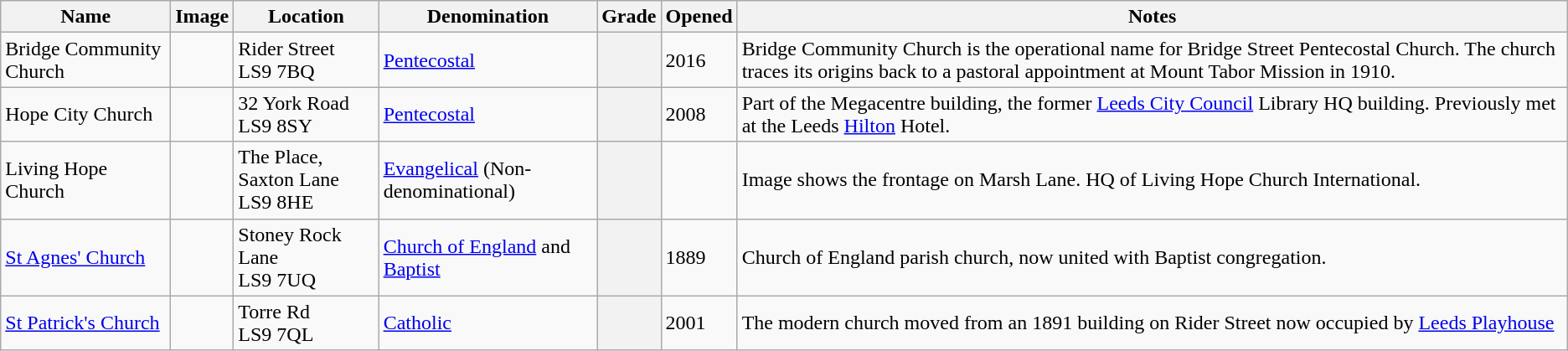<table class="wikitable sortable">
<tr>
<th>Name</th>
<th class="unsortable">Image</th>
<th>Location</th>
<th>Denomination</th>
<th>Grade</th>
<th>Opened</th>
<th class="unsortable">Notes</th>
</tr>
<tr>
<td>Bridge Community Church </td>
<td></td>
<td>Rider Street<br>LS9 7BQ</td>
<td><a href='#'>Pentecostal</a></td>
<th></th>
<td>2016</td>
<td>Bridge Community Church is the operational name for Bridge Street Pentecostal Church. The church traces its origins back to a pastoral appointment at Mount Tabor Mission in 1910.</td>
</tr>
<tr>
<td>Hope City Church </td>
<td></td>
<td>32 York Road<br>LS9 8SY</td>
<td><a href='#'>Pentecostal</a></td>
<th></th>
<td>2008</td>
<td>Part of the Megacentre building, the former <a href='#'>Leeds City Council</a> Library HQ building. Previously met at the Leeds <a href='#'>Hilton</a> Hotel.</td>
</tr>
<tr>
<td>Living Hope Church </td>
<td></td>
<td>The Place, Saxton Lane<br>LS9 8HE</td>
<td><a href='#'>Evangelical</a> (Non-denominational)</td>
<th></th>
<td></td>
<td>Image shows the frontage on Marsh Lane. HQ of Living Hope Church International.</td>
</tr>
<tr>
<td><a href='#'>St Agnes' Church</a></td>
<td></td>
<td>Stoney Rock Lane<br>LS9 7UQ</td>
<td><a href='#'>Church of England</a> and <a href='#'>Baptist</a></td>
<th></th>
<td>1889</td>
<td>Church of England parish church, now united with Baptist congregation.</td>
</tr>
<tr>
<td><a href='#'>St Patrick's Church</a></td>
<td></td>
<td>Torre Rd<br>LS9 7QL</td>
<td><a href='#'>Catholic</a></td>
<th></th>
<td>2001</td>
<td>The modern church moved from an 1891 building on Rider Street now occupied by <a href='#'>Leeds Playhouse</a></td>
</tr>
</table>
